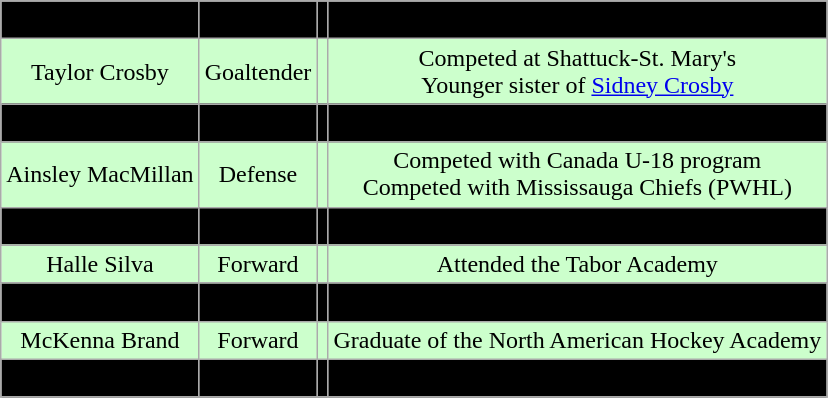<table class="wikitable">
<tr align="center">
</tr>
<tr align="center" bgcolor=" ">
<td>Taytum Clairmont</td>
<td>Forward</td>
<td></td>
<td>Played for Toronto Aeros (PWHL)</td>
</tr>
<tr align="center" bgcolor="#ccffcc">
<td>Taylor Crosby</td>
<td>Goaltender</td>
<td></td>
<td>Competed at Shattuck-St. Mary's<br>Younger sister of <a href='#'>Sidney Crosby</a></td>
</tr>
<tr align="center" bgcolor=" ">
<td>Denisa Křížová</td>
<td>Forward</td>
<td></td>
<td>Attended National Sports Academy</td>
</tr>
<tr align="center" bgcolor="#ccffcc">
<td>Ainsley MacMillan</td>
<td>Defense</td>
<td></td>
<td>Competed with Canada U-18 program<br>Competed with Mississauga Chiefs (PWHL)</td>
</tr>
<tr align="center" bgcolor=" ">
<td>Lauren Kelly</td>
<td>Forward</td>
<td></td>
<td>Attended the Winchendon School</td>
</tr>
<tr align="center" bgcolor="#ccffcc">
<td>Halle Silva</td>
<td>Forward</td>
<td></td>
<td>Attended the Tabor Academy</td>
</tr>
<tr align="center" bgcolor=" ">
<td>Shelby Herrington</td>
<td>Forward</td>
<td></td>
<td>Competed at Bishop Brady</td>
</tr>
<tr align="center" bgcolor="#ccffcc">
<td>McKenna Brand</td>
<td>Forward</td>
<td></td>
<td>Graduate of the North American Hockey Academy</td>
</tr>
<tr align="center" bgcolor=" ">
<td>Christina Zalewski</td>
<td>Defense</td>
<td></td>
<td>Graduated from Williston Northampton School</td>
</tr>
<tr align="center" bgcolor=" ">
</tr>
</table>
